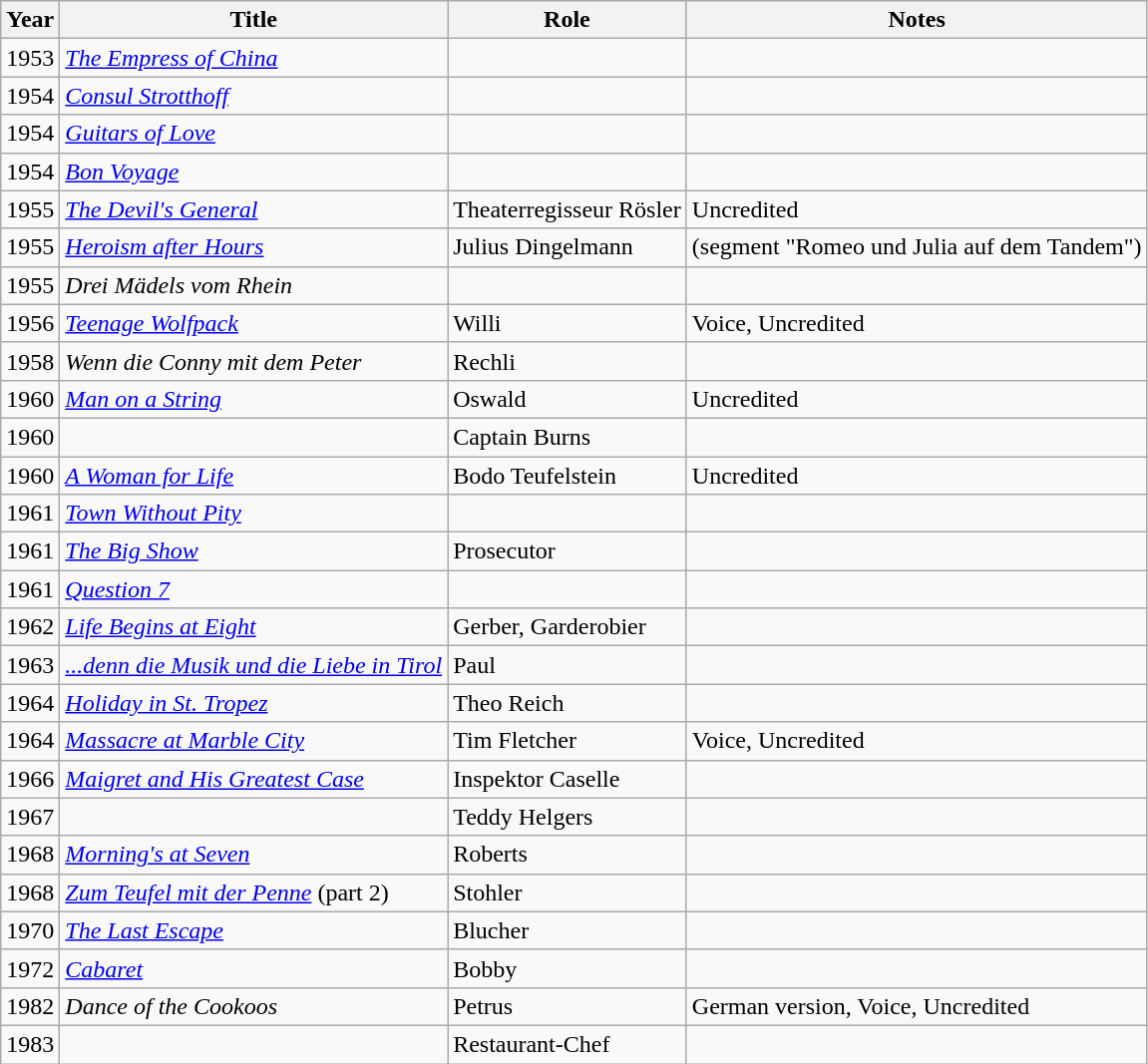<table class="wikitable">
<tr>
<th>Year</th>
<th>Title</th>
<th>Role</th>
<th>Notes</th>
</tr>
<tr>
<td>1953</td>
<td><em><a href='#'>The Empress of China</a></em></td>
<td></td>
<td></td>
</tr>
<tr>
<td>1954</td>
<td><em><a href='#'>Consul Strotthoff</a></em></td>
<td></td>
<td></td>
</tr>
<tr>
<td>1954</td>
<td><em><a href='#'>Guitars of Love</a></em></td>
<td></td>
<td></td>
</tr>
<tr>
<td>1954</td>
<td><em><a href='#'>Bon Voyage</a></em></td>
<td></td>
<td></td>
</tr>
<tr>
<td>1955</td>
<td><em><a href='#'>The Devil's General</a></em></td>
<td>Theaterregisseur Rösler</td>
<td>Uncredited</td>
</tr>
<tr>
<td>1955</td>
<td><em><a href='#'>Heroism after Hours</a></em></td>
<td>Julius Dingelmann</td>
<td>(segment "Romeo und Julia auf dem Tandem")</td>
</tr>
<tr>
<td>1955</td>
<td><em>Drei Mädels vom Rhein</em></td>
<td></td>
<td></td>
</tr>
<tr>
<td>1956</td>
<td><em><a href='#'>Teenage Wolfpack</a></em></td>
<td>Willi</td>
<td>Voice, Uncredited</td>
</tr>
<tr>
<td>1958</td>
<td><em>Wenn die Conny mit dem Peter</em></td>
<td>Rechli</td>
<td></td>
</tr>
<tr>
<td>1960</td>
<td><em><a href='#'>Man on a String</a></em></td>
<td>Oswald</td>
<td>Uncredited</td>
</tr>
<tr>
<td>1960</td>
<td><em></em></td>
<td>Captain Burns</td>
<td></td>
</tr>
<tr>
<td>1960</td>
<td><em><a href='#'>A Woman for Life</a></em></td>
<td>Bodo Teufelstein</td>
<td>Uncredited</td>
</tr>
<tr>
<td>1961</td>
<td><em><a href='#'>Town Without Pity</a></em></td>
<td></td>
<td></td>
</tr>
<tr>
<td>1961</td>
<td><em><a href='#'>The Big Show</a></em></td>
<td>Prosecutor</td>
<td></td>
</tr>
<tr>
<td>1961</td>
<td><em><a href='#'>Question 7</a></em></td>
<td></td>
<td></td>
</tr>
<tr>
<td>1962</td>
<td><em><a href='#'>Life Begins at Eight</a></em></td>
<td>Gerber, Garderobier</td>
<td></td>
</tr>
<tr>
<td>1963</td>
<td><em><a href='#'>...denn die Musik und die Liebe in Tirol</a></em></td>
<td>Paul</td>
<td></td>
</tr>
<tr>
<td>1964</td>
<td><em><a href='#'>Holiday in St. Tropez</a></em></td>
<td>Theo Reich</td>
<td></td>
</tr>
<tr>
<td>1964</td>
<td><em><a href='#'>Massacre at Marble City</a></em></td>
<td>Tim Fletcher</td>
<td>Voice, Uncredited</td>
</tr>
<tr>
<td>1966</td>
<td><em><a href='#'>Maigret and His Greatest Case</a></em></td>
<td>Inspektor Caselle</td>
<td></td>
</tr>
<tr>
<td>1967</td>
<td><em></em></td>
<td>Teddy Helgers</td>
<td></td>
</tr>
<tr>
<td>1968</td>
<td><em><a href='#'>Morning's at Seven</a></em></td>
<td>Roberts</td>
<td></td>
</tr>
<tr>
<td>1968</td>
<td><em><a href='#'>Zum Teufel mit der Penne</a></em> (part 2)</td>
<td>Stohler</td>
<td></td>
</tr>
<tr>
<td>1970</td>
<td><em><a href='#'>The Last Escape</a></em></td>
<td>Blucher</td>
<td></td>
</tr>
<tr>
<td>1972</td>
<td><em><a href='#'>Cabaret</a></em></td>
<td>Bobby</td>
<td></td>
</tr>
<tr>
<td>1982</td>
<td><em>Dance of the Cookoos</em></td>
<td>Petrus</td>
<td>German version, Voice, Uncredited</td>
</tr>
<tr>
<td>1983</td>
<td><em></em></td>
<td>Restaurant-Chef</td>
<td></td>
</tr>
</table>
